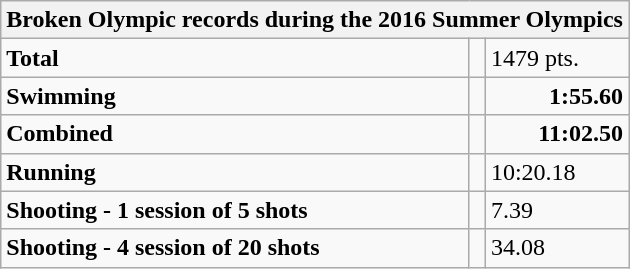<table class="wikitable">
<tr>
<th colspan="5">Broken Olympic records during the 2016 Summer Olympics</th>
</tr>
<tr>
<td><strong>Total</strong></td>
<td></td>
<td>1479 pts.</td>
</tr>
<tr>
<td><strong>Swimming</strong></td>
<td></td>
<td align=right><strong>1:55.60</strong></td>
</tr>
<tr>
<td><strong>Combined</strong></td>
<td></td>
<td align=right><strong>11:02.50</strong></td>
</tr>
<tr>
<td><strong>Running</strong></td>
<td></td>
<td>10:20.18</td>
</tr>
<tr>
<td><strong>Shooting - 1 session of 5 shots</strong></td>
<td></td>
<td>7.39</td>
</tr>
<tr>
<td><strong>Shooting - 4 session of 20 shots</strong></td>
<td></td>
<td>34.08</td>
</tr>
</table>
